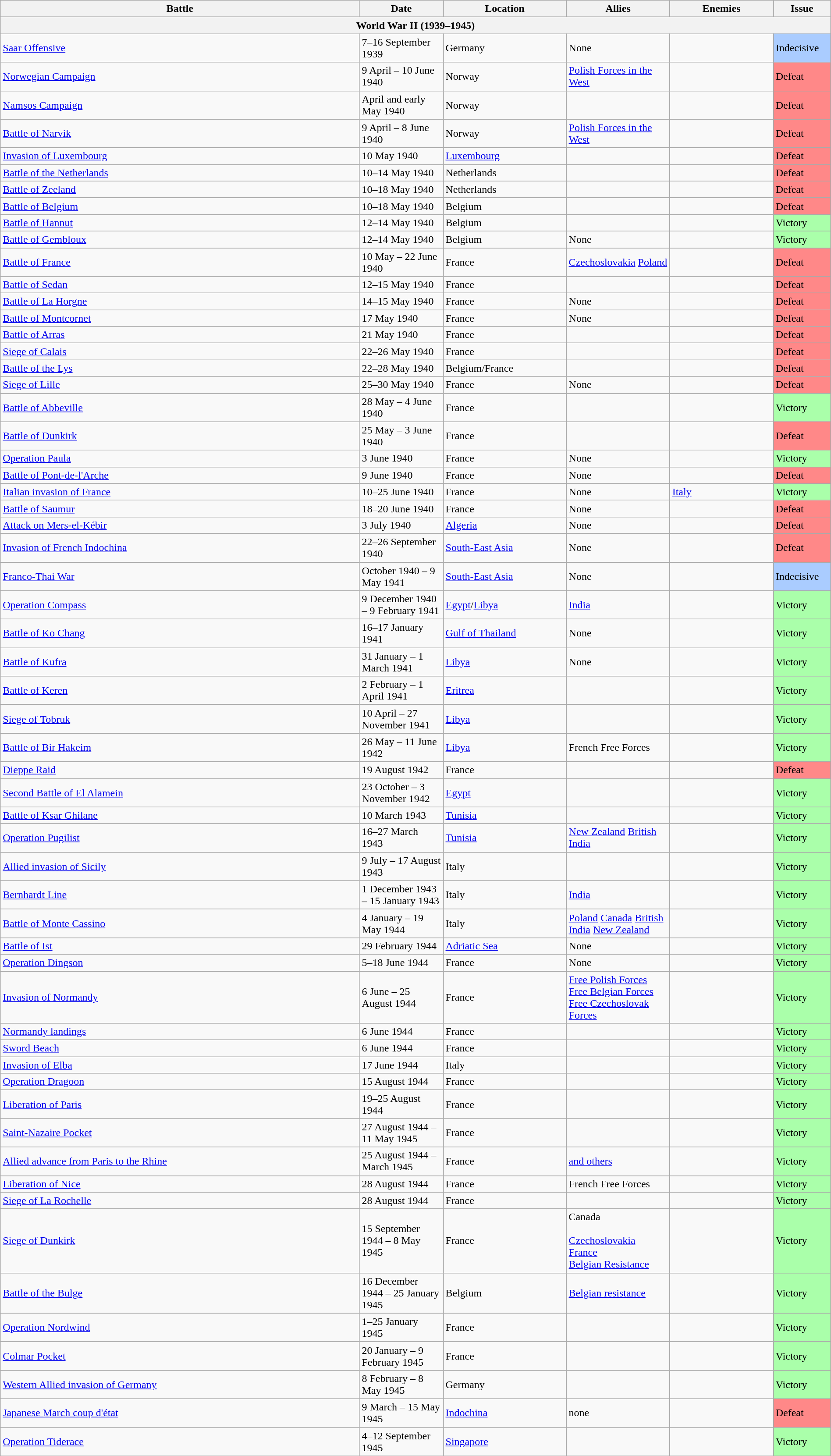<table class="wikitable sortable" width="100%">
<tr>
<th>Battle</th>
<th width="120">Date</th>
<th width="180">Location</th>
<th width="150">Allies</th>
<th width="150">Enemies</th>
<th width="80">Issue</th>
</tr>
<tr>
<th colspan="6">World War II (1939–1945)</th>
</tr>
<tr>
<td><a href='#'>Saar Offensive</a></td>
<td>7–16 September 1939</td>
<td>Germany</td>
<td>None</td>
<td></td>
<td style="background:#ACF">Indecisive</td>
</tr>
<tr>
<td><a href='#'>Norwegian Campaign</a></td>
<td>9 April – 10 June 1940</td>
<td>Norway</td>
<td> <a href='#'>Polish Forces in the West</a></td>
<td></td>
<td style="background:#F88">Defeat</td>
</tr>
<tr>
<td><a href='#'>Namsos Campaign</a></td>
<td>April and early May 1940</td>
<td>Norway</td>
<td></td>
<td></td>
<td style="background:#F88">Defeat</td>
</tr>
<tr>
<td><a href='#'>Battle of Narvik</a></td>
<td>9 April – 8 June 1940</td>
<td>Norway</td>
<td> <a href='#'>Polish Forces in the West</a></td>
<td></td>
<td style="background:#F88">Defeat</td>
</tr>
<tr>
<td><a href='#'>Invasion of Luxembourg</a></td>
<td>10 May 1940</td>
<td><a href='#'>Luxembourg</a></td>
<td></td>
<td></td>
<td style="background:#F88">Defeat</td>
</tr>
<tr>
<td><a href='#'>Battle of the Netherlands</a></td>
<td>10–14 May 1940</td>
<td>Netherlands</td>
<td></td>
<td></td>
<td style="background:#F88">Defeat</td>
</tr>
<tr>
<td><a href='#'>Battle of Zeeland</a></td>
<td>10–18 May 1940</td>
<td>Netherlands</td>
<td></td>
<td></td>
<td style="background:#F88">Defeat</td>
</tr>
<tr>
<td><a href='#'>Battle of Belgium</a></td>
<td>10–18 May 1940</td>
<td>Belgium</td>
<td></td>
<td></td>
<td style="background:#F88">Defeat</td>
</tr>
<tr>
<td><a href='#'>Battle of Hannut</a></td>
<td>12–14 May 1940</td>
<td>Belgium</td>
<td></td>
<td></td>
<td style="background:#AFA">Victory</td>
</tr>
<tr>
<td><a href='#'>Battle of Gembloux</a></td>
<td>12–14 May 1940</td>
<td>Belgium</td>
<td>None</td>
<td></td>
<td style="background:#AFA">Victory</td>
</tr>
<tr>
<td><a href='#'>Battle of France</a></td>
<td>10 May – 22 June 1940</td>
<td>France</td>
<td> <a href='#'>Czechoslovakia</a> <a href='#'>Poland</a></td>
<td></td>
<td style="background:#F88">Defeat</td>
</tr>
<tr>
<td><a href='#'>Battle of Sedan</a></td>
<td>12–15 May 1940</td>
<td>France</td>
<td></td>
<td></td>
<td style="background:#F88">Defeat</td>
</tr>
<tr>
<td><a href='#'>Battle of La Horgne</a></td>
<td>14–15 May 1940</td>
<td>France</td>
<td>None</td>
<td></td>
<td style="background:#F88">Defeat</td>
</tr>
<tr>
<td><a href='#'>Battle of Montcornet</a></td>
<td>17 May 1940</td>
<td>France</td>
<td>None</td>
<td></td>
<td style="background:#F88">Defeat</td>
</tr>
<tr>
<td><a href='#'>Battle of Arras</a></td>
<td>21 May 1940</td>
<td>France</td>
<td></td>
<td></td>
<td style="background:#F88">Defeat</td>
</tr>
<tr>
<td><a href='#'>Siege of Calais</a></td>
<td>22–26 May 1940</td>
<td>France</td>
<td></td>
<td></td>
<td style="background:#F88">Defeat</td>
</tr>
<tr>
<td><a href='#'>Battle of the Lys</a></td>
<td>22–28 May 1940</td>
<td>Belgium/France</td>
<td></td>
<td></td>
<td style="background:#F88">Defeat</td>
</tr>
<tr>
<td><a href='#'>Siege of Lille</a></td>
<td>25–30 May 1940</td>
<td>France</td>
<td>None</td>
<td></td>
<td style="background:#F88">Defeat</td>
</tr>
<tr>
<td><a href='#'>Battle of Abbeville</a></td>
<td>28 May – 4 June 1940</td>
<td>France</td>
<td></td>
<td></td>
<td style="background:#AFA">Victory</td>
</tr>
<tr>
<td><a href='#'>Battle of Dunkirk</a></td>
<td>25 May – 3 June 1940</td>
<td>France</td>
<td></td>
<td></td>
<td style="background:#F88">Defeat</td>
</tr>
<tr>
<td><a href='#'>Operation Paula</a></td>
<td>3 June 1940</td>
<td>France</td>
<td>None</td>
<td></td>
<td style="background:#AFA">Victory</td>
</tr>
<tr>
<td><a href='#'>Battle of Pont-de-l'Arche</a></td>
<td>9 June 1940</td>
<td>France</td>
<td>None</td>
<td></td>
<td style="background:#F88">Defeat</td>
</tr>
<tr>
<td><a href='#'>Italian invasion of France</a></td>
<td>10–25 June 1940</td>
<td>France</td>
<td>None</td>
<td> <a href='#'>Italy</a></td>
<td style="background:#AFA">Victory</td>
</tr>
<tr>
<td><a href='#'>Battle of Saumur</a></td>
<td>18–20 June 1940</td>
<td>France</td>
<td>None</td>
<td></td>
<td style="background:#F88">Defeat</td>
</tr>
<tr>
<td><a href='#'>Attack on Mers-el-Kébir</a></td>
<td>3 July 1940</td>
<td><a href='#'>Algeria</a></td>
<td>None</td>
<td></td>
<td style="background:#F88">Defeat</td>
</tr>
<tr>
<td><a href='#'>Invasion of French Indochina</a></td>
<td>22–26 September 1940</td>
<td><a href='#'>South-East Asia</a></td>
<td>None</td>
<td></td>
<td style="background:#F88">Defeat</td>
</tr>
<tr>
<td><a href='#'>Franco-Thai War</a></td>
<td>October 1940 – 9 May 1941</td>
<td><a href='#'>South-East Asia</a></td>
<td>None</td>
<td></td>
<td style="background:#ACF">Indecisive</td>
</tr>
<tr>
<td><a href='#'>Operation Compass</a></td>
<td>9 December 1940 – 9 February 1941</td>
<td><a href='#'>Egypt</a>/<a href='#'>Libya</a></td>
<td> <a href='#'>India</a></td>
<td></td>
<td style="background:#AFA">Victory</td>
</tr>
<tr>
<td><a href='#'>Battle of Ko Chang</a></td>
<td>16–17 January 1941</td>
<td><a href='#'>Gulf of Thailand</a></td>
<td>None</td>
<td></td>
<td style="background:#AFA">Victory</td>
</tr>
<tr>
<td><a href='#'>Battle of Kufra</a></td>
<td>31 January – 1 March 1941</td>
<td><a href='#'>Libya</a></td>
<td>None</td>
<td></td>
<td style="background:#AFA">Victory</td>
</tr>
<tr>
<td><a href='#'>Battle of Keren</a></td>
<td>2 February – 1 April 1941</td>
<td><a href='#'>Eritrea</a></td>
<td></td>
<td></td>
<td style="background:#AFA">Victory</td>
</tr>
<tr>
<td><a href='#'>Siege of Tobruk</a></td>
<td>10 April – 27 November 1941</td>
<td><a href='#'>Libya</a></td>
<td></td>
<td></td>
<td style="background:#AFA">Victory</td>
</tr>
<tr>
<td><a href='#'>Battle of Bir Hakeim</a></td>
<td>26 May – 11 June 1942</td>
<td><a href='#'>Libya</a></td>
<td>French Free Forces</td>
<td></td>
<td style="background:#AFA">Victory</td>
</tr>
<tr>
<td><a href='#'>Dieppe Raid</a></td>
<td>19 August 1942</td>
<td>France</td>
<td></td>
<td></td>
<td style="background:#F88">Defeat</td>
</tr>
<tr>
<td><a href='#'>Second Battle of El Alamein</a></td>
<td>23 October – 3 November 1942</td>
<td><a href='#'>Egypt</a></td>
<td></td>
<td></td>
<td style="background:#AFA">Victory</td>
</tr>
<tr>
<td><a href='#'>Battle of Ksar Ghilane</a></td>
<td>10 March 1943</td>
<td><a href='#'>Tunisia</a></td>
<td></td>
<td></td>
<td style="background:#AFA">Victory</td>
</tr>
<tr>
<td><a href='#'>Operation Pugilist</a></td>
<td>16–27 March 1943</td>
<td><a href='#'>Tunisia</a></td>
<td> <a href='#'>New Zealand</a> <a href='#'>British India</a></td>
<td></td>
<td style="background:#AFA">Victory</td>
</tr>
<tr>
<td><a href='#'>Allied invasion of Sicily</a></td>
<td>9 July – 17 August 1943</td>
<td>Italy</td>
<td></td>
<td></td>
<td style="background:#AFA">Victory</td>
</tr>
<tr>
<td><a href='#'>Bernhardt Line</a></td>
<td>1 December 1943 – 15 January 1943</td>
<td>Italy</td>
<td> <a href='#'>India</a></td>
<td></td>
<td style="background:#AFA">Victory</td>
</tr>
<tr>
<td><a href='#'>Battle of Monte Cassino</a></td>
<td>4 January – 19 May 1944</td>
<td>Italy</td>
<td> <a href='#'>Poland</a> <a href='#'>Canada</a> <a href='#'>British India</a> <a href='#'>New Zealand</a></td>
<td></td>
<td style="background:#AFA">Victory</td>
</tr>
<tr>
<td><a href='#'>Battle of Ist</a></td>
<td>29 February 1944</td>
<td><a href='#'>Adriatic Sea</a></td>
<td>None</td>
<td></td>
<td style="background:#AFA">Victory</td>
</tr>
<tr>
<td><a href='#'>Operation Dingson</a></td>
<td>5–18 June 1944</td>
<td>France</td>
<td>None</td>
<td></td>
<td style="background:#AFA">Victory</td>
</tr>
<tr>
<td><a href='#'>Invasion of Normandy</a></td>
<td>6 June – 25 August 1944</td>
<td>France</td>
<td> <a href='#'>Free Polish Forces</a> <a href='#'>Free Belgian Forces</a> <a href='#'>Free Czechoslovak Forces</a></td>
<td></td>
<td style="background:#AFA">Victory</td>
</tr>
<tr>
<td><a href='#'>Normandy landings</a></td>
<td>6 June 1944</td>
<td>France</td>
<td></td>
<td></td>
<td style="background:#AFA">Victory</td>
</tr>
<tr>
<td><a href='#'>Sword Beach</a></td>
<td>6 June 1944</td>
<td>France</td>
<td></td>
<td></td>
<td style="background:#AFA">Victory</td>
</tr>
<tr>
<td><a href='#'>Invasion of Elba</a></td>
<td>17 June 1944</td>
<td>Italy</td>
<td></td>
<td></td>
<td style="background:#AFA">Victory</td>
</tr>
<tr>
<td><a href='#'>Operation Dragoon</a></td>
<td>15 August 1944</td>
<td>France</td>
<td></td>
<td></td>
<td style="background:#AFA">Victory</td>
</tr>
<tr>
<td><a href='#'>Liberation of Paris</a></td>
<td>19–25 August 1944</td>
<td>France</td>
<td></td>
<td></td>
<td style="background:#AFA">Victory</td>
</tr>
<tr>
<td><a href='#'>Saint-Nazaire Pocket</a></td>
<td>27 August 1944 – 11 May 1945</td>
<td>France</td>
<td></td>
<td></td>
<td style="background:#AFA">Victory</td>
</tr>
<tr>
<td><a href='#'>Allied advance from Paris to the Rhine</a></td>
<td>25 August 1944 – March 1945</td>
<td>France</td>
<td><a href='#'>and others</a></td>
<td></td>
<td style="background:#AFA">Victory</td>
</tr>
<tr>
<td><a href='#'>Liberation of Nice</a></td>
<td>28 August 1944</td>
<td>France</td>
<td>French Free Forces</td>
<td></td>
<td style="background:#AFA">Victory</td>
</tr>
<tr>
<td><a href='#'>Siege of La Rochelle</a></td>
<td>28 August 1944</td>
<td>France</td>
<td></td>
<td></td>
<td style="background:#AFA">Victory</td>
</tr>
<tr>
<td><a href='#'>Siege of Dunkirk</a></td>
<td>15 September 1944 – 8 May 1945</td>
<td>France</td>
<td> Canada<br><br> <a href='#'>Czechoslovakia</a><br> <a href='#'>France</a><br> <a href='#'>Belgian Resistance</a></td>
<td></td>
<td style="background:#AFA">Victory</td>
</tr>
<tr>
<td><a href='#'>Battle of the Bulge</a></td>
<td>16 December 1944 – 25 January 1945</td>
<td>Belgium</td>
<td> <a href='#'>Belgian resistance</a></td>
<td></td>
<td style="background:#AFA">Victory</td>
</tr>
<tr>
<td><a href='#'>Operation Nordwind</a></td>
<td>1–25 January 1945</td>
<td>France</td>
<td></td>
<td></td>
<td style="background:#AFA">Victory</td>
</tr>
<tr>
<td><a href='#'>Colmar Pocket</a></td>
<td>20 January – 9 February 1945</td>
<td>France</td>
<td></td>
<td></td>
<td style="background:#AFA">Victory</td>
</tr>
<tr>
<td><a href='#'>Western Allied invasion of Germany</a></td>
<td>8 February – 8 May 1945</td>
<td>Germany</td>
<td></td>
<td></td>
<td style="background:#AFA">Victory</td>
</tr>
<tr>
<td><a href='#'>Japanese March coup d'état</a></td>
<td>9 March – 15 May 1945</td>
<td><a href='#'>Indochina</a></td>
<td>none</td>
<td></td>
<td style="background:#F88">Defeat</td>
</tr>
<tr>
<td><a href='#'>Operation Tiderace</a></td>
<td>4–12 September 1945</td>
<td><a href='#'>Singapore</a></td>
<td></td>
<td></td>
<td style="background:#AFA">Victory</td>
</tr>
</table>
